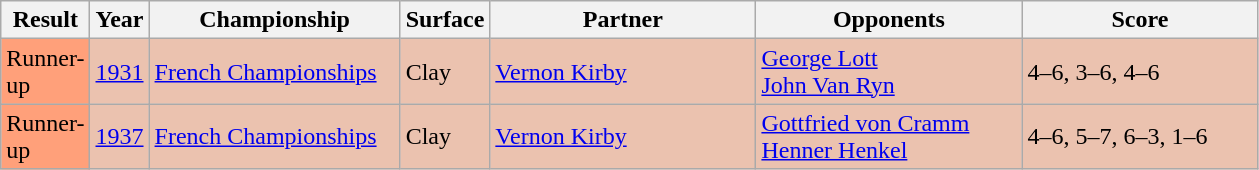<table class="sortable wikitable">
<tr>
<th style="width:40px">Result</th>
<th style="width:30px">Year</th>
<th style="width:160px">Championship</th>
<th style="width:50px">Surface</th>
<th style="width:170px">Partner</th>
<th style="width:170px">Opponents</th>
<th style="width:150px" class="unsortable">Score</th>
</tr>
<tr style="background:#ebc2af">
<td style="background:#FFA07A">Runner-up</td>
<td><a href='#'>1931</a></td>
<td><a href='#'>French Championships</a></td>
<td>Clay</td>
<td> <a href='#'>Vernon Kirby</a></td>
<td> <a href='#'>George Lott</a><br> <a href='#'>John Van Ryn</a></td>
<td>4–6, 3–6, 4–6</td>
</tr>
<tr style="background:#ebc2af">
<td style="background:#FFA07A">Runner-up</td>
<td><a href='#'>1937</a></td>
<td><a href='#'>French Championships</a></td>
<td>Clay</td>
<td> <a href='#'>Vernon Kirby</a></td>
<td> <a href='#'>Gottfried von Cramm</a><br> <a href='#'>Henner Henkel</a></td>
<td>4–6, 5–7, 6–3, 1–6</td>
</tr>
</table>
